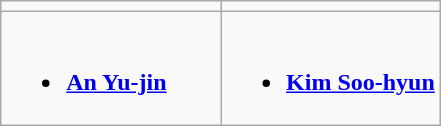<table class="wikitable">
<tr>
<td style="width:50%"></td>
<td style="width:50%"></td>
</tr>
<tr>
<td style="vertical-align:top"><br><ul><li><strong><a href='#'>An Yu-jin</a></strong></li></ul></td>
<td style="vertical-align:top"><br><ul><li><strong><a href='#'>Kim Soo-hyun</a></strong></li></ul></td>
</tr>
</table>
